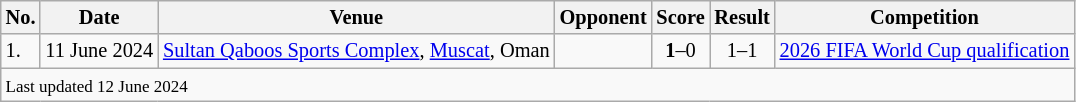<table class="wikitable" style="font-size:85%;">
<tr>
<th>No.</th>
<th>Date</th>
<th>Venue</th>
<th>Opponent</th>
<th>Score</th>
<th>Result</th>
<th>Competition</th>
</tr>
<tr>
<td>1.</td>
<td>11 June 2024</td>
<td><a href='#'>Sultan Qaboos Sports Complex</a>, <a href='#'>Muscat</a>, Oman</td>
<td></td>
<td align=center><strong>1</strong>–0</td>
<td align=center>1–1</td>
<td><a href='#'>2026 FIFA World Cup qualification</a></td>
</tr>
<tr>
<td colspan="7"><small>Last updated 12 June 2024</small></td>
</tr>
</table>
